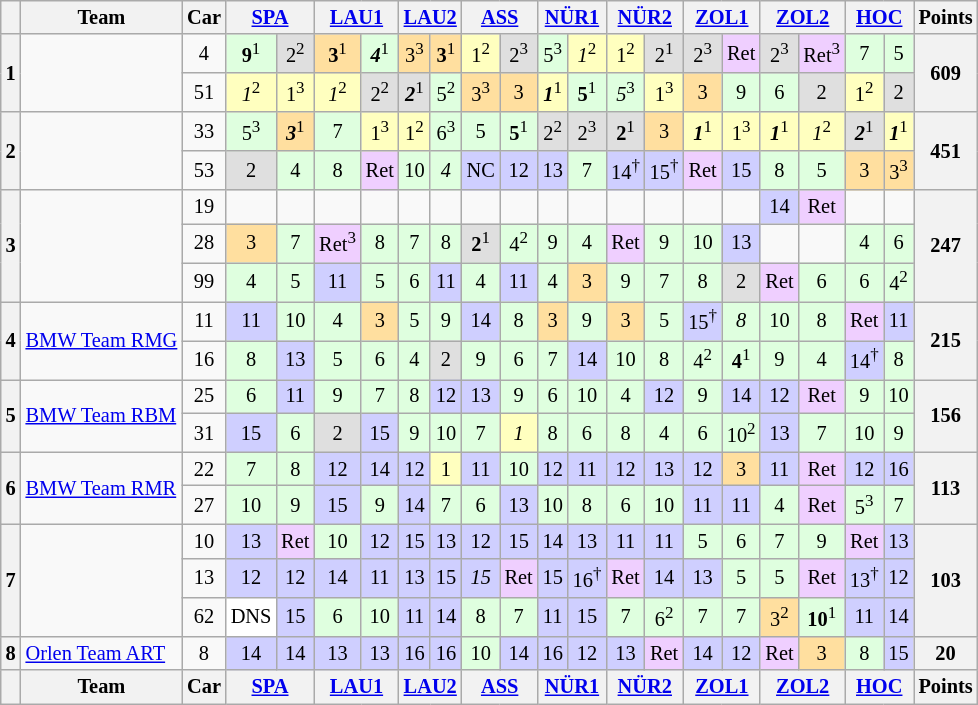<table class="wikitable" style="font-size:85%; text-align:center;">
<tr>
<th></th>
<th>Team</th>
<th>Car</th>
<th colspan="2"><a href='#'>SPA</a><br></th>
<th colspan="2"><a href='#'>LAU1</a><br></th>
<th colspan="2"><a href='#'>LAU2</a><br></th>
<th colspan="2"><a href='#'>ASS</a><br></th>
<th colspan="2"><a href='#'>NÜR1</a><br></th>
<th colspan="2"><a href='#'>NÜR2</a><br></th>
<th colspan="2"><a href='#'>ZOL1</a><br></th>
<th colspan="2"><a href='#'>ZOL2</a><br></th>
<th colspan="2"><a href='#'>HOC</a><br></th>
<th>Points</th>
</tr>
<tr>
<th rowspan="2">1</th>
<td rowspan="2"  align="left"></td>
<td>4</td>
<td style="background:#dfffdf;"><strong>9</strong><sup>1</sup></td>
<td style="background:#dfdfdf;">2<sup>2</sup></td>
<td style="background:#ffdf9f;"><strong>3</strong><sup>1</sup></td>
<td style="background:#dfffdf;"><strong><em>4</em></strong><sup>1</sup></td>
<td style="background:#ffdf9f;">3<sup>3</sup></td>
<td style="background:#ffdf9f;"><strong>3</strong><sup>1</sup></td>
<td style="background:#ffffbf;">1<sup>2</sup></td>
<td style="background:#dfdfdf;">2<sup>3</sup></td>
<td style="background:#dfffdf;">5<sup>3</sup></td>
<td style="background:#ffffbf;"><em>1</em><sup>2</sup></td>
<td style="background:#ffffbf;">1<sup>2</sup></td>
<td style="background:#dfdfdf;">2<sup>1</sup></td>
<td style="background:#dfdfdf;">2<sup>3</sup></td>
<td style="background:#efcfff;">Ret</td>
<td style="background:#dfdfdf;">2<sup>3</sup></td>
<td style="background:#efcfff;">Ret<sup>3</sup></td>
<td style="background:#dfffdf;">7</td>
<td style="background:#dfffdf;">5</td>
<th rowspan="2">609</th>
</tr>
<tr>
<td>51</td>
<td style="background:#ffffbf;"><em>1</em><sup>2</sup></td>
<td style="background:#ffffbf;">1<sup>3</sup></td>
<td style="background:#ffffbf;"><em>1</em><sup>2</sup></td>
<td style="background:#dfdfdf;">2<sup>2</sup></td>
<td style="background:#dfdfdf;"><strong><em>2</em></strong><sup>1</sup></td>
<td style="background:#dfffdf;">5<sup>2</sup></td>
<td style="background:#ffdf9f;">3<sup>3</sup></td>
<td style="background:#ffdf9f;">3</td>
<td style="background:#ffffbf;"><strong><em>1</em></strong><sup>1</sup></td>
<td style="background:#dfffdf;"><strong>5</strong><sup>1</sup></td>
<td style="background:#dfffdf;"><em>5</em><sup>3</sup></td>
<td style="background:#ffffbf;">1<sup>3</sup></td>
<td style="background:#ffdf9f;">3</td>
<td style="background:#dfffdf;">9</td>
<td style="background:#dfffdf;">6</td>
<td style="background:#dfdfdf;">2</td>
<td style="background:#ffffbf;">1<sup>2</sup></td>
<td style="background:#dfdfdf;">2</td>
</tr>
<tr>
<th rowspan="2">2</th>
<td rowspan="2" align="left"></td>
<td>33</td>
<td style="background:#dfffdf;">5<sup>3</sup></td>
<td style="background:#ffdf9f;"><strong><em>3</em></strong><sup>1</sup></td>
<td style="background:#dfffdf;">7</td>
<td style="background:#ffffbf;">1<sup>3</sup></td>
<td style="background:#ffffbf;">1<sup>2</sup></td>
<td style="background:#dfffdf;">6<sup>3</sup></td>
<td style="background:#dfffdf;">5</td>
<td style="background:#dfffdf;"><strong>5</strong><sup>1</sup></td>
<td style="background:#dfdfdf;">2<sup>2</sup></td>
<td style="background:#dfdfdf;">2<sup>3</sup></td>
<td style="background:#dfdfdf;"><strong>2</strong><sup>1</sup></td>
<td style="background:#ffdf9f;">3</td>
<td style="background:#ffffbf;"><strong><em>1</em></strong><sup>1</sup></td>
<td style="background:#ffffbf;">1<sup>3</sup></td>
<td style="background:#ffffbf;"><strong><em>1</em></strong><sup>1</sup></td>
<td style="background:#ffffbf;"><em>1</em><sup>2</sup></td>
<td style="background:#dfdfdf;"><strong><em>2</em></strong><sup>1</sup></td>
<td style="background:#ffffbf;"><strong><em>1</em></strong><sup>1</sup></td>
<th rowspan="2">451</th>
</tr>
<tr>
<td>53</td>
<td style="background:#dfdfdf;">2</td>
<td style="background:#dfffdf;">4</td>
<td style="background:#dfffdf;">8</td>
<td style="background:#efcfff;">Ret</td>
<td style="background:#dfffdf;">10</td>
<td style="background:#dfffdf;"><em>4</em></td>
<td style="background:#cfcfff;">NC</td>
<td style="background:#cfcfff;">12</td>
<td style="background:#cfcfff;">13</td>
<td style="background:#dfffdf;">7</td>
<td style="background:#cfcfff;">14<sup>†</sup></td>
<td style="background:#cfcfff;">15<sup>†</sup></td>
<td style="background:#efcfff;">Ret</td>
<td style="background:#cfcfff;">15</td>
<td style="background:#dfffdf;">8</td>
<td style="background:#dfffdf;">5</td>
<td style="background:#ffdf9f;">3</td>
<td style="background:#ffdf9f;">3<sup>3</sup></td>
</tr>
<tr>
<th rowspan="3">3</th>
<td rowspan="3"  align="left"></td>
<td>19</td>
<td></td>
<td></td>
<td></td>
<td></td>
<td></td>
<td></td>
<td></td>
<td></td>
<td></td>
<td></td>
<td></td>
<td></td>
<td></td>
<td></td>
<td style="background:#cfcfff;">14</td>
<td style="background:#efcfff;">Ret</td>
<td></td>
<td></td>
<th rowspan="3">247</th>
</tr>
<tr>
<td>28</td>
<td style="background:#ffdf9f;">3</td>
<td style="background:#dfffdf;">7</td>
<td style="background:#efcfff;">Ret<sup>3</sup></td>
<td style="background:#dfffdf;">8</td>
<td style="background:#dfffdf;">7</td>
<td style="background:#dfffdf;">8</td>
<td style="background:#dfdfdf;"><strong>2</strong><sup>1</sup></td>
<td style="background:#dfffdf;">4<sup>2</sup></td>
<td style="background:#dfffdf;">9</td>
<td style="background:#dfffdf;">4</td>
<td style="background:#efcfff;">Ret</td>
<td style="background:#dfffdf;">9</td>
<td style="background:#dfffdf;">10</td>
<td style="background:#cfcfff;">13</td>
<td></td>
<td></td>
<td style="background:#dfffdf;">4</td>
<td style="background:#dfffdf;">6</td>
</tr>
<tr>
<td>99</td>
<td style="background:#dfffdf;">4</td>
<td style="background:#dfffdf;">5</td>
<td style="background:#cfcfff;">11</td>
<td style="background:#dfffdf;">5</td>
<td style="background:#dfffdf;">6</td>
<td style="background:#cfcfff;">11</td>
<td style="background:#dfffdf;">4</td>
<td style="background:#cfcfff;">11</td>
<td style="background:#dfffdf;">4</td>
<td style="background:#ffdf9f;">3</td>
<td style="background:#dfffdf;">9</td>
<td style="background:#dfffdf;">7</td>
<td style="background:#dfffdf;">8</td>
<td style="background:#dfdfdf;">2</td>
<td style="background:#efcfff;">Ret</td>
<td style="background:#dfffdf;">6</td>
<td style="background:#dfffdf;">6</td>
<td style="background:#dfffdf;">4<sup>2</sup></td>
</tr>
<tr>
<th rowspan="2">4</th>
<td rowspan="2" align="left"> <a href='#'>BMW Team RMG</a></td>
<td>11</td>
<td style="background:#cfcfff;">11</td>
<td style="background:#dfffdf;">10</td>
<td style="background:#dfffdf;">4</td>
<td style="background:#ffdf9f;">3</td>
<td style="background:#dfffdf;">5</td>
<td style="background:#dfffdf;">9</td>
<td style="background:#cfcfff;">14</td>
<td style="background:#dfffdf;">8</td>
<td style="background:#ffdf9f;">3</td>
<td style="background:#dfffdf;">9</td>
<td style="background:#ffdf9f;">3</td>
<td style="background:#dfffdf;">5</td>
<td style="background:#cfcfff;">15<sup>†</sup></td>
<td style="background:#dfffdf;"><em>8</em></td>
<td style="background:#dfffdf;">10</td>
<td style="background:#dfffdf;">8</td>
<td style="background:#efcfff;">Ret</td>
<td style="background:#cfcfff;">11</td>
<th rowspan="2">215</th>
</tr>
<tr>
<td>16</td>
<td style="background:#dfffdf;">8</td>
<td style="background:#cfcfff;">13</td>
<td style="background:#dfffdf;">5</td>
<td style="background:#dfffdf;">6</td>
<td style="background:#dfffdf;">4</td>
<td style="background:#dfdfdf;">2</td>
<td style="background:#dfffdf;">9</td>
<td style="background:#dfffdf;">6</td>
<td style="background:#dfffdf;">7</td>
<td style="background:#cfcfff;">14</td>
<td style="background:#dfffdf;">10</td>
<td style="background:#dfffdf;">8</td>
<td style="background:#dfffdf;">4<sup>2</sup></td>
<td style="background:#dfffdf;"><strong>4</strong><sup>1</sup></td>
<td style="background:#dfffdf;">9</td>
<td style="background:#dfffdf;">4</td>
<td style="background:#cfcfff;">14<sup>†</sup></td>
<td style="background:#dfffdf;">8</td>
</tr>
<tr>
<th rowspan="2">5</th>
<td rowspan="2" align="left"> <a href='#'>BMW Team RBM</a></td>
<td>25</td>
<td style="background:#dfffdf;">6</td>
<td style="background:#cfcfff;">11</td>
<td style="background:#dfffdf;">9</td>
<td style="background:#dfffdf;">7</td>
<td style="background:#dfffdf;">8</td>
<td style="background:#cfcfff;">12</td>
<td style="background:#cfcfff;">13</td>
<td style="background:#dfffdf;">9</td>
<td style="background:#dfffdf;">6</td>
<td style="background:#dfffdf;">10</td>
<td style="background:#dfffdf;">4</td>
<td style="background:#cfcfff;">12</td>
<td style="background:#dfffdf;">9</td>
<td style="background:#cfcfff;">14</td>
<td style="background:#cfcfff;">12</td>
<td style="background:#efcfff;">Ret</td>
<td style="background:#dfffdf;">9</td>
<td style="background:#dfffdf;">10</td>
<th rowspan="2">156</th>
</tr>
<tr>
<td>31</td>
<td style="background:#cfcfff;">15</td>
<td style="background:#dfffdf;">6</td>
<td style="background:#dfdfdf;">2</td>
<td style="background:#cfcfff;">15</td>
<td style="background:#dfffdf;">9</td>
<td style="background:#dfffdf;">10</td>
<td style="background:#dfffdf;">7</td>
<td style="background:#ffffbf;"><em>1</em></td>
<td style="background:#dfffdf;">8</td>
<td style="background:#dfffdf;">6</td>
<td style="background:#dfffdf;">8</td>
<td style="background:#dfffdf;">4</td>
<td style="background:#dfffdf;">6</td>
<td style="background:#dfffdf;">10<sup>2</sup></td>
<td style="background:#cfcfff;">13</td>
<td style="background:#dfffdf;">7</td>
<td style="background:#dfffdf;">10</td>
<td style="background:#dfffdf;">9</td>
</tr>
<tr>
<th rowspan="2">6</th>
<td rowspan="2" align="left"> <a href='#'>BMW Team RMR</a></td>
<td>22</td>
<td style="background:#dfffdf;">7</td>
<td style="background:#dfffdf;">8</td>
<td style="background:#cfcfff;">12</td>
<td style="background:#cfcfff;">14</td>
<td style="background:#cfcfff;">12</td>
<td style="background:#ffffbf;">1</td>
<td style="background:#cfcfff;">11</td>
<td style="background:#dfffdf;">10</td>
<td style="background:#cfcfff;">12</td>
<td style="background:#cfcfff;">11</td>
<td style="background:#cfcfff;">12</td>
<td style="background:#cfcfff;">13</td>
<td style="background:#cfcfff;">12</td>
<td style="background:#ffdf9f;">3</td>
<td style="background:#cfcfff;">11</td>
<td style="background:#efcfff;">Ret</td>
<td style="background:#cfcfff;">12</td>
<td style="background:#cfcfff;">16</td>
<th rowspan="2">113</th>
</tr>
<tr>
<td>27</td>
<td style="background:#dfffdf;">10</td>
<td style="background:#dfffdf;">9</td>
<td style="background:#cfcfff;">15</td>
<td style="background:#dfffdf;">9</td>
<td style="background:#cfcfff;">14</td>
<td style="background:#dfffdf;">7</td>
<td style="background:#dfffdf;">6</td>
<td style="background:#cfcfff;">13</td>
<td style="background:#dfffdf;">10</td>
<td style="background:#dfffdf;">8</td>
<td style="background:#dfffdf;">6</td>
<td style="background:#dfffdf;">10</td>
<td style="background:#cfcfff;">11</td>
<td style="background:#cfcfff;">11</td>
<td style="background:#dfffdf;">4</td>
<td style="background:#efcfff;">Ret</td>
<td style="background:#dfffdf;">5<sup>3</sup></td>
<td style="background:#dfffdf;">7</td>
</tr>
<tr>
<th rowspan="3">7</th>
<td rowspan="3" align="left"></td>
<td>10</td>
<td style="background:#cfcfff;">13</td>
<td style="background:#efcfff;">Ret</td>
<td style="background:#dfffdf;">10</td>
<td style="background:#cfcfff;">12</td>
<td style="background:#cfcfff;">15</td>
<td style="background:#cfcfff;">13</td>
<td style="background:#cfcfff;">12</td>
<td style="background:#cfcfff;">15</td>
<td style="background:#cfcfff;">14</td>
<td style="background:#cfcfff;">13</td>
<td style="background:#cfcfff;">11</td>
<td style="background:#cfcfff;">11</td>
<td style="background:#dfffdf;">5</td>
<td style="background:#dfffdf;">6</td>
<td style="background:#dfffdf;">7</td>
<td style="background:#dfffdf;">9</td>
<td style="background:#efcfff;">Ret</td>
<td style="background:#cfcfff;">13</td>
<th rowspan="3">103</th>
</tr>
<tr>
<td>13</td>
<td style="background:#cfcfff;">12</td>
<td style="background:#cfcfff;">12</td>
<td style="background:#cfcfff;">14</td>
<td style="background:#cfcfff;">11</td>
<td style="background:#cfcfff;">13</td>
<td style="background:#cfcfff;">15</td>
<td style="background:#cfcfff;"><em>15</em></td>
<td style="background:#efcfff;">Ret</td>
<td style="background:#cfcfff;">15</td>
<td style="background:#cfcfff;">16<sup>†</sup></td>
<td style="background:#efcfff;">Ret</td>
<td style="background:#cfcfff;">14</td>
<td style="background:#cfcfff;">13</td>
<td style="background:#dfffdf;">5</td>
<td style="background:#dfffdf;">5</td>
<td style="background:#efcfff;">Ret</td>
<td style="background:#cfcfff;">13<sup>†</sup></td>
<td style="background:#cfcfff;">12</td>
</tr>
<tr>
<td>62</td>
<td style="background:#FFFFFF;">DNS</td>
<td style="background:#cfcfff;">15</td>
<td style="background:#dfffdf;">6</td>
<td style="background:#dfffdf;">10</td>
<td style="background:#cfcfff;">11</td>
<td style="background:#cfcfff;">14</td>
<td style="background:#dfffdf;">8</td>
<td style="background:#dfffdf;">7</td>
<td style="background:#cfcfff;">11</td>
<td style="background:#cfcfff;">15</td>
<td style="background:#dfffdf;">7</td>
<td style="background:#dfffdf;">6<sup>2</sup></td>
<td style="background:#dfffdf;">7</td>
<td style="background:#dfffdf;">7</td>
<td style="background:#ffdf9f;">3<sup>2</sup></td>
<td style="background:#dfffdf;"><strong>10</strong><sup>1</sup></td>
<td style="background:#cfcfff;">11</td>
<td style="background:#cfcfff;">14</td>
</tr>
<tr>
<th>8</th>
<td align="left"> <a href='#'>Orlen Team ART</a></td>
<td>8</td>
<td style="background:#cfcfff;">14</td>
<td style="background:#cfcfff;">14</td>
<td style="background:#cfcfff;">13</td>
<td style="background:#cfcfff;">13</td>
<td style="background:#cfcfff;">16</td>
<td style="background:#cfcfff;">16</td>
<td style="background:#dfffdf;">10</td>
<td style="background:#cfcfff;">14</td>
<td style="background:#cfcfff;">16</td>
<td style="background:#cfcfff;">12</td>
<td style="background:#cfcfff;">13</td>
<td style="background:#efcfff;">Ret</td>
<td style="background:#cfcfff;">14</td>
<td style="background:#cfcfff;">12</td>
<td style="background:#efcfff;">Ret</td>
<td style="background:#ffdf9f;">3</td>
<td style="background:#dfffdf;">8</td>
<td style="background:#cfcfff;">15</td>
<th>20</th>
</tr>
<tr>
<th></th>
<th>Team</th>
<th>Car</th>
<th colspan="2"><a href='#'>SPA</a><br></th>
<th colspan="2"><a href='#'>LAU1</a><br></th>
<th colspan="2"><a href='#'>LAU2</a><br></th>
<th colspan="2"><a href='#'>ASS</a><br></th>
<th colspan="2"><a href='#'>NÜR1</a><br></th>
<th colspan="2"><a href='#'>NÜR2</a><br></th>
<th colspan="2"><a href='#'>ZOL1</a><br></th>
<th colspan="2"><a href='#'>ZOL2</a><br></th>
<th colspan="2"><a href='#'>HOC</a><br></th>
<th>Points</th>
</tr>
</table>
